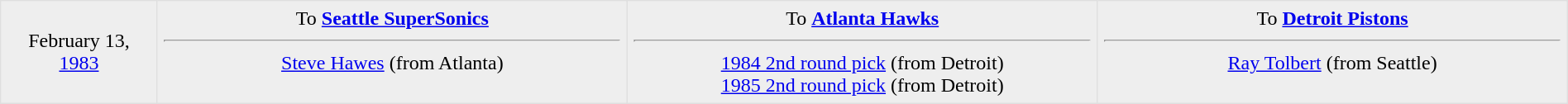<table border="1" style="border-collapse:collapse; text-align: center; width: 100%" cellpadding="5" bordercolor="#DFDFDF">
<tr bgcolor="eeeeee">
<td style="width:10%">February 13, <a href='#'>1983</a></td>
<td style="width:30%" valign="top">To <strong><a href='#'>Seattle SuperSonics</a></strong><hr><a href='#'>Steve Hawes</a> (from Atlanta)</td>
<td style="width:30%" valign="top">To <strong><a href='#'>Atlanta Hawks</a></strong><hr><a href='#'>1984 2nd round pick</a> (from Detroit)<br><a href='#'>1985 2nd round pick</a> (from Detroit)</td>
<td style="width:30%" valign="top">To <strong><a href='#'>Detroit Pistons</a></strong><hr><a href='#'>Ray Tolbert</a> (from Seattle)</td>
</tr>
</table>
